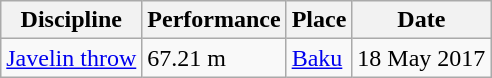<table class="wikitable">
<tr>
<th>Discipline</th>
<th>Performance</th>
<th>Place</th>
<th>Date</th>
</tr>
<tr>
<td><a href='#'>Javelin throw</a></td>
<td>67.21 m</td>
<td><a href='#'>Baku</a></td>
<td>18 May 2017</td>
</tr>
</table>
